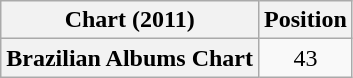<table class="wikitable sortable plainrowheaders">
<tr>
<th>Chart (2011)</th>
<th>Position</th>
</tr>
<tr>
<th scope="row">Brazilian Albums Chart</th>
<td style="text-align:center;">43</td>
</tr>
</table>
